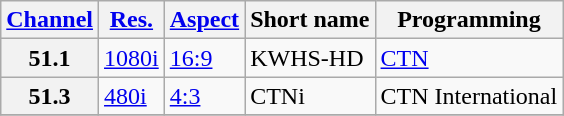<table class="wikitable">
<tr>
<th><a href='#'>Channel</a></th>
<th><a href='#'>Res.</a></th>
<th><a href='#'>Aspect</a></th>
<th>Short name</th>
<th>Programming</th>
</tr>
<tr>
<th scope = "row">51.1</th>
<td><a href='#'>1080i</a></td>
<td><a href='#'>16:9</a></td>
<td>KWHS-HD</td>
<td><a href='#'>CTN</a></td>
</tr>
<tr>
<th scope = "row">51.3</th>
<td><a href='#'>480i</a></td>
<td><a href='#'>4:3</a></td>
<td>CTNi</td>
<td>CTN International</td>
</tr>
<tr>
</tr>
</table>
